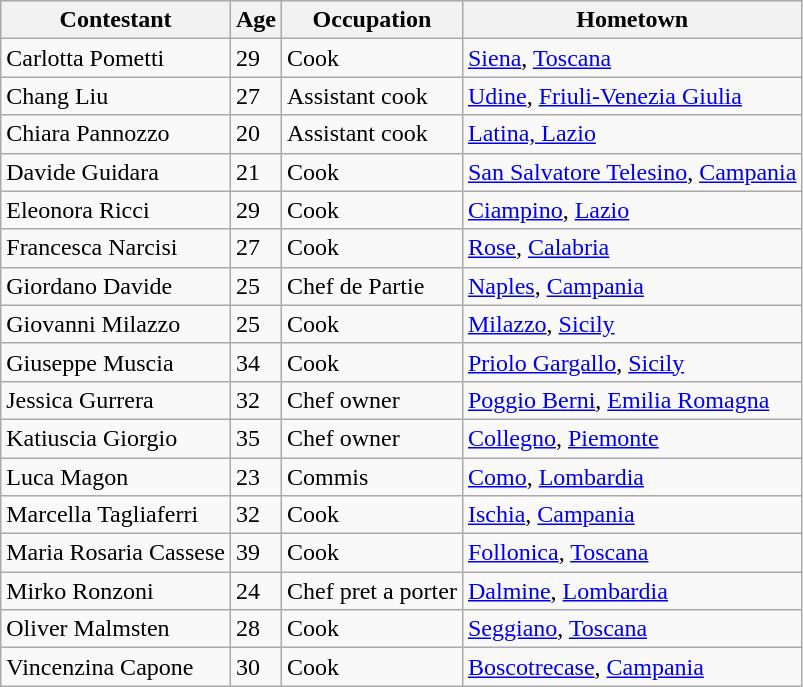<table class="wikitable sortable plainrowheaders">
<tr>
<th scope="col">Contestant</th>
<th scope="col">Age</th>
<th scope="col">Occupation</th>
<th scope="col">Hometown</th>
</tr>
<tr>
<td style="text-align:left;">Carlotta Pometti</td>
<td>29</td>
<td>Cook</td>
<td><a href='#'>Siena</a>, <a href='#'>Toscana</a></td>
</tr>
<tr>
<td style="text-align:left;">Chang Liu</td>
<td>27</td>
<td>Assistant cook</td>
<td><a href='#'>Udine</a>, <a href='#'>Friuli-Venezia Giulia</a></td>
</tr>
<tr>
<td style="text-align:left;">Chiara Pannozzo</td>
<td>20</td>
<td>Assistant cook</td>
<td><a href='#'>Latina, Lazio</a></td>
</tr>
<tr>
<td style="text-align:left;">Davide Guidara</td>
<td>21</td>
<td>Cook</td>
<td><a href='#'>San Salvatore Telesino</a>, <a href='#'>Campania</a></td>
</tr>
<tr>
<td style="text-align:left;">Eleonora Ricci</td>
<td>29</td>
<td>Cook</td>
<td><a href='#'>Ciampino</a>, <a href='#'>Lazio</a></td>
</tr>
<tr>
<td style="text-align:left;">Francesca Narcisi</td>
<td>27</td>
<td>Cook</td>
<td><a href='#'>Rose</a>, <a href='#'>Calabria</a></td>
</tr>
<tr>
<td style="text-align:left;">Giordano Davide</td>
<td>25</td>
<td>Chef de Partie</td>
<td><a href='#'>Naples</a>, <a href='#'>Campania</a></td>
</tr>
<tr>
<td style="text-align:left;">Giovanni Milazzo</td>
<td>25</td>
<td>Cook</td>
<td><a href='#'>Milazzo</a>, <a href='#'>Sicily</a></td>
</tr>
<tr>
<td style="text-align:left;">Giuseppe Muscia</td>
<td>34</td>
<td>Cook</td>
<td><a href='#'>Priolo Gargallo</a>, <a href='#'>Sicily</a></td>
</tr>
<tr>
<td style="text-align:left;">Jessica Gurrera</td>
<td>32</td>
<td>Chef owner</td>
<td><a href='#'>Poggio Berni</a>, <a href='#'>Emilia Romagna</a></td>
</tr>
<tr>
<td style="text-align:left;">Katiuscia Giorgio</td>
<td>35</td>
<td>Chef owner</td>
<td><a href='#'>Collegno</a>, <a href='#'>Piemonte</a></td>
</tr>
<tr>
<td style="text-align:left;">Luca Magon</td>
<td>23</td>
<td>Commis</td>
<td><a href='#'>Como</a>, <a href='#'>Lombardia</a></td>
</tr>
<tr>
<td style="text-align:left;">Marcella Tagliaferri</td>
<td>32</td>
<td>Cook</td>
<td><a href='#'>Ischia</a>, <a href='#'>Campania</a></td>
</tr>
<tr>
<td style="text-align:left;">Maria Rosaria Cassese</td>
<td>39</td>
<td>Cook</td>
<td><a href='#'>Follonica</a>, <a href='#'>Toscana</a></td>
</tr>
<tr>
<td style="text-align:left;">Mirko Ronzoni</td>
<td>24</td>
<td>Chef pret a porter</td>
<td><a href='#'>Dalmine</a>, <a href='#'>Lombardia</a></td>
</tr>
<tr>
<td style="text-align:left;">Oliver Malmsten</td>
<td>28</td>
<td>Cook</td>
<td><a href='#'>Seggiano</a>, <a href='#'>Toscana</a></td>
</tr>
<tr>
<td style="text-align:left;">Vincenzina Capone</td>
<td>30</td>
<td>Cook</td>
<td><a href='#'>Boscotrecase</a>, <a href='#'>Campania</a></td>
</tr>
</table>
